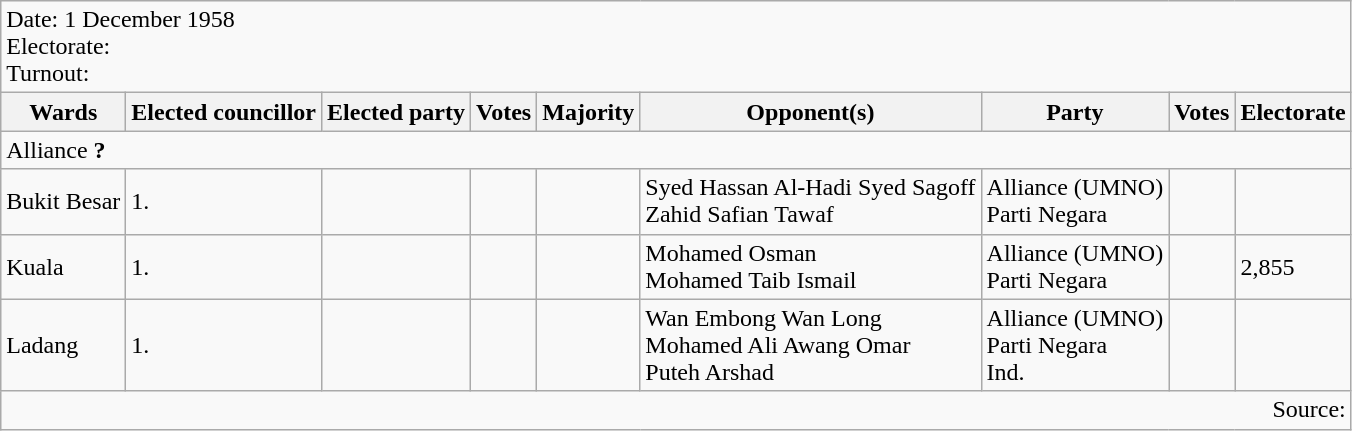<table class=wikitable>
<tr>
<td colspan=9>Date: 1 December 1958<br>Electorate: <br>Turnout:</td>
</tr>
<tr>
<th>Wards</th>
<th>Elected councillor</th>
<th>Elected party</th>
<th>Votes</th>
<th>Majority</th>
<th>Opponent(s)</th>
<th>Party</th>
<th>Votes</th>
<th>Electorate</th>
</tr>
<tr>
<td colspan=9>Alliance <strong>?</strong> </td>
</tr>
<tr>
<td>Bukit Besar</td>
<td>1.</td>
<td></td>
<td></td>
<td></td>
<td>Syed Hassan Al-Hadi Syed Sagoff<br>Zahid Safian Tawaf</td>
<td>Alliance (UMNO)<br>Parti Negara</td>
<td></td>
<td></td>
</tr>
<tr>
<td>Kuala</td>
<td>1.</td>
<td></td>
<td></td>
<td></td>
<td>Mohamed Osman<br>Mohamed Taib Ismail</td>
<td>Alliance (UMNO)<br>Parti Negara</td>
<td></td>
<td>2,855</td>
</tr>
<tr>
<td>Ladang</td>
<td>1.</td>
<td></td>
<td></td>
<td></td>
<td>Wan Embong Wan Long<br>Mohamed Ali Awang Omar<br>Puteh Arshad</td>
<td>Alliance (UMNO)<br>Parti Negara<br>Ind.</td>
<td></td>
<td></td>
</tr>
<tr>
<td colspan="9" style="text-align:right;">Source: </td>
</tr>
</table>
